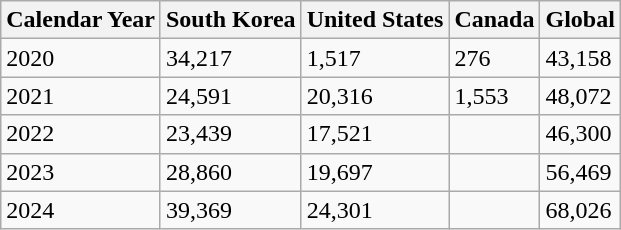<table class="wikitable">
<tr>
<th>Calendar Year</th>
<th>South Korea</th>
<th>United States</th>
<th>Canada</th>
<th>Global</th>
</tr>
<tr>
<td>2020</td>
<td>34,217</td>
<td>1,517</td>
<td>276</td>
<td>43,158</td>
</tr>
<tr>
<td>2021</td>
<td>24,591</td>
<td>20,316</td>
<td>1,553</td>
<td>48,072</td>
</tr>
<tr>
<td>2022</td>
<td>23,439</td>
<td>17,521</td>
<td></td>
<td>46,300</td>
</tr>
<tr>
<td>2023</td>
<td>28,860</td>
<td>19,697</td>
<td></td>
<td>56,469</td>
</tr>
<tr>
<td>2024</td>
<td>39,369</td>
<td>24,301</td>
<td></td>
<td>68,026</td>
</tr>
</table>
